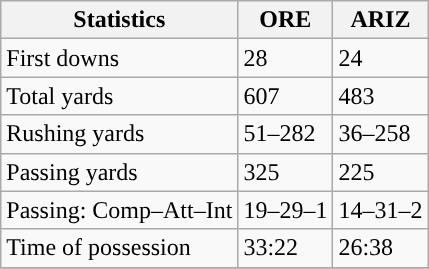<table class="wikitable" style="float: left;">
<tr>
<th>Statistics</th>
<th>ORE</th>
<th>ARIZ</th>
</tr>
<tr>
<td>First downs</td>
<td>28</td>
<td>24</td>
</tr>
<tr>
<td>Total yards</td>
<td>607</td>
<td>483</td>
</tr>
<tr>
<td>Rushing yards</td>
<td>51–282</td>
<td>36–258</td>
</tr>
<tr>
<td>Passing yards</td>
<td>325</td>
<td>225</td>
</tr>
<tr>
<td>Passing: Comp–Att–Int</td>
<td>19–29–1</td>
<td>14–31–2</td>
</tr>
<tr>
<td>Time of possession</td>
<td>33:22</td>
<td>26:38</td>
</tr>
<tr>
</tr>
</table>
